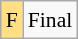<table class="wikitable" style="margin:0.5em auto; font-size:90%; line-height:1.25em;">
<tr>
<td bgcolor="#FFDF80" align=center>F</td>
<td>Final</td>
</tr>
</table>
